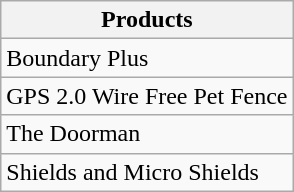<table class="wikitable">
<tr>
<th>Products</th>
</tr>
<tr>
<td>Boundary Plus</td>
</tr>
<tr>
<td>GPS 2.0 Wire Free Pet Fence</td>
</tr>
<tr>
<td>The Doorman</td>
</tr>
<tr>
<td>Shields and Micro Shields</td>
</tr>
</table>
